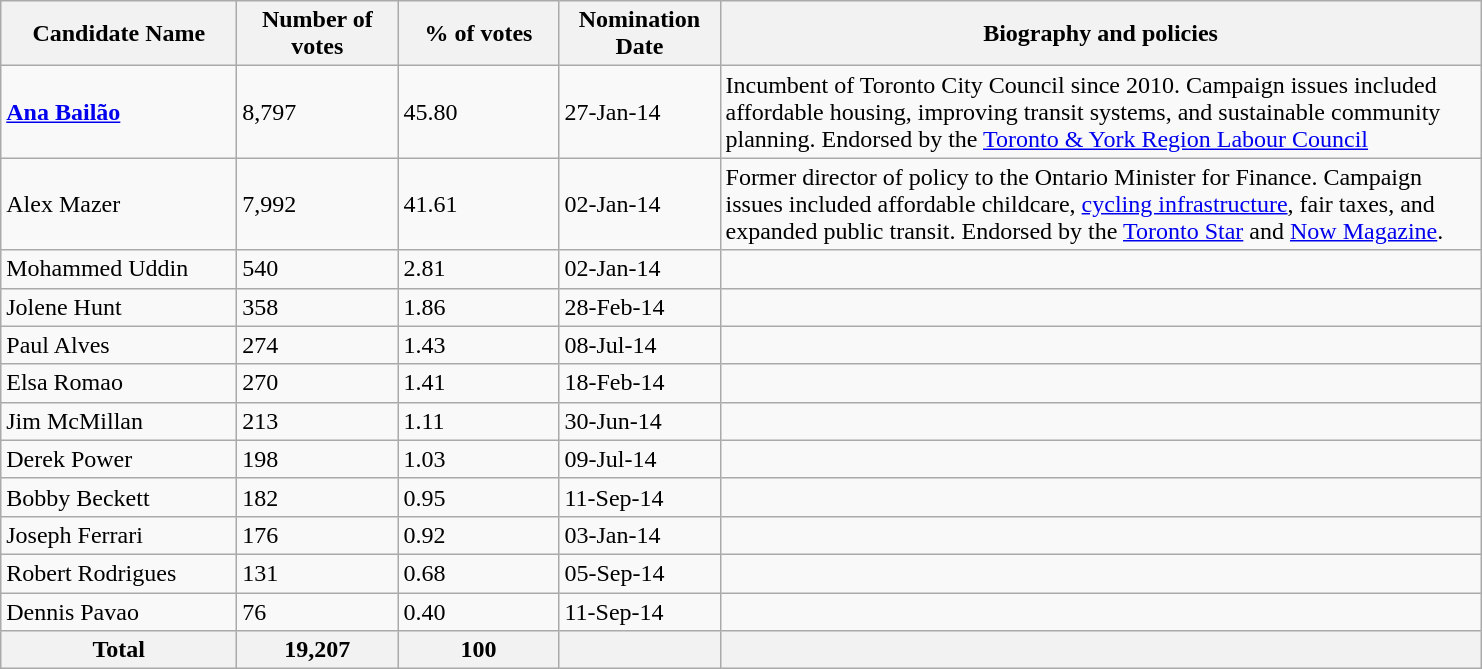<table class="wikitable">
<tr>
<th scope="col" style="width: 150px;">Candidate Name</th>
<th scope="col" style="width: 100px;">Number of votes</th>
<th scope="col" style="width: 100px;">% of votes</th>
<th scope="col" style="width: 100px;">Nomination Date</th>
<th scope="col" style="width: 500px;">Biography and policies</th>
</tr>
<tr>
<td><strong><a href='#'>Ana Bailão</a></strong></td>
<td>8,797</td>
<td>45.80</td>
<td>27-Jan-14</td>
<td>Incumbent of Toronto City Council since 2010. Campaign issues included affordable housing, improving transit systems, and sustainable community planning. Endorsed by the <a href='#'>Toronto & York Region Labour Council</a></td>
</tr>
<tr>
<td>Alex Mazer</td>
<td>7,992</td>
<td>41.61</td>
<td>02-Jan-14</td>
<td>Former director of policy to the Ontario Minister for Finance. Campaign issues included affordable childcare, <a href='#'>cycling infrastructure</a>, fair taxes, and expanded public transit. Endorsed by the <a href='#'>Toronto Star</a> and <a href='#'>Now Magazine</a>.</td>
</tr>
<tr>
<td>Mohammed Uddin</td>
<td>540</td>
<td>2.81</td>
<td>02-Jan-14</td>
<td></td>
</tr>
<tr>
<td>Jolene Hunt</td>
<td>358</td>
<td>1.86</td>
<td>28-Feb-14</td>
<td></td>
</tr>
<tr>
<td>Paul Alves</td>
<td>274</td>
<td>1.43</td>
<td>08-Jul-14</td>
<td></td>
</tr>
<tr>
<td>Elsa Romao</td>
<td>270</td>
<td>1.41</td>
<td>18-Feb-14</td>
<td></td>
</tr>
<tr>
<td>Jim McMillan</td>
<td>213</td>
<td>1.11</td>
<td>30-Jun-14</td>
<td></td>
</tr>
<tr>
<td>Derek Power</td>
<td>198</td>
<td>1.03</td>
<td>09-Jul-14</td>
<td></td>
</tr>
<tr>
<td>Bobby Beckett</td>
<td>182</td>
<td>0.95</td>
<td>11-Sep-14</td>
<td></td>
</tr>
<tr>
<td>Joseph Ferrari</td>
<td>176</td>
<td>0.92</td>
<td>03-Jan-14</td>
<td></td>
</tr>
<tr>
<td>Robert Rodrigues</td>
<td>131</td>
<td>0.68</td>
<td>05-Sep-14</td>
<td></td>
</tr>
<tr>
<td>Dennis Pavao</td>
<td>76</td>
<td>0.40</td>
<td>11-Sep-14</td>
<td></td>
</tr>
<tr>
<th>Total</th>
<th>19,207</th>
<th>100</th>
<th></th>
<th></th>
</tr>
</table>
